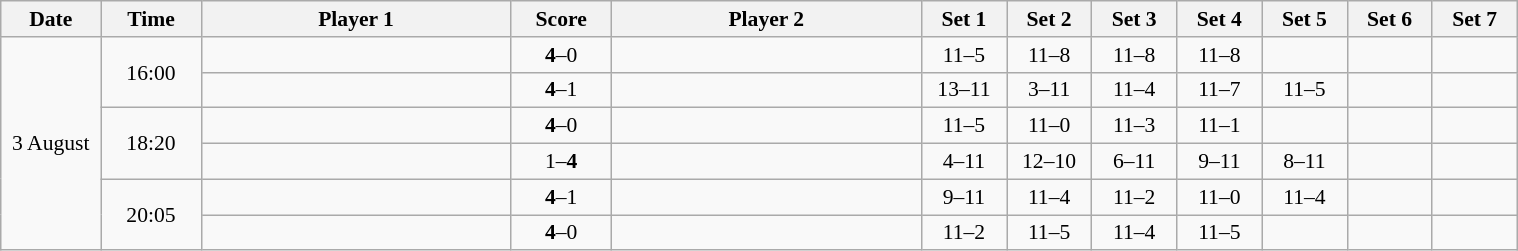<table class="wikitable" style="text-align: center; font-size:90% ">
<tr>
<th width="60">Date</th>
<th width="60">Time</th>
<th align="right" width="200">Player 1</th>
<th width="60">Score</th>
<th align="left" width="200">Player 2</th>
<th width="50">Set 1</th>
<th width="50">Set 2</th>
<th width="50">Set 3</th>
<th width="50">Set 4</th>
<th width="50">Set 5</th>
<th width="50">Set 6</th>
<th width="50">Set 7</th>
</tr>
<tr>
<td rowspan=6>3 August</td>
<td rowspan=2>16:00</td>
<td align=left><strong></strong></td>
<td align=center><strong>4</strong>–0</td>
<td align=left></td>
<td>11–5</td>
<td>11–8</td>
<td>11–8</td>
<td>11–8</td>
<td></td>
<td></td>
<td></td>
</tr>
<tr>
<td align=left><strong></strong></td>
<td align=center><strong>4</strong>–1</td>
<td align=left></td>
<td>13–11</td>
<td>3–11</td>
<td>11–4</td>
<td>11–7</td>
<td>11–5</td>
<td></td>
<td></td>
</tr>
<tr>
<td rowspan=2>18:20</td>
<td align=left><strong></strong></td>
<td align=center><strong>4</strong>–0</td>
<td align=left></td>
<td>11–5</td>
<td>11–0</td>
<td>11–3</td>
<td>11–1</td>
<td></td>
<td></td>
<td></td>
</tr>
<tr>
<td align=left></td>
<td align=center>1–<strong>4</strong></td>
<td align=left><strong></strong></td>
<td>4–11</td>
<td>12–10</td>
<td>6–11</td>
<td>9–11</td>
<td>8–11</td>
<td></td>
<td></td>
</tr>
<tr>
<td rowspan=2>20:05</td>
<td align=left><strong></strong></td>
<td align=center><strong>4</strong>–1</td>
<td align=left></td>
<td>9–11</td>
<td>11–4</td>
<td>11–2</td>
<td>11–0</td>
<td>11–4</td>
<td></td>
<td></td>
</tr>
<tr>
<td align=left><strong></strong></td>
<td align=center><strong>4</strong>–0</td>
<td align=left></td>
<td>11–2</td>
<td>11–5</td>
<td>11–4</td>
<td>11–5</td>
<td></td>
<td></td>
<td></td>
</tr>
</table>
